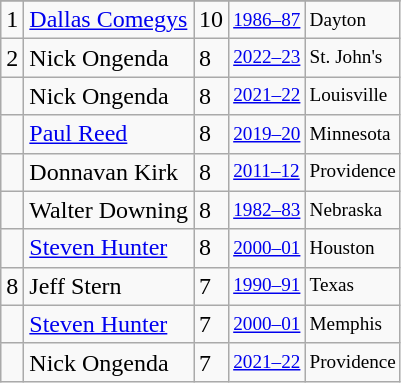<table class="wikitable">
<tr>
</tr>
<tr>
<td>1</td>
<td><a href='#'>Dallas Comegys</a></td>
<td>10</td>
<td style="font-size:80%;"><a href='#'>1986–87</a></td>
<td style="font-size:80%;">Dayton</td>
</tr>
<tr>
<td>2</td>
<td>Nick Ongenda</td>
<td>8</td>
<td style="font-size:80%;"><a href='#'>2022–23</a></td>
<td style="font-size:80%;">St. John's</td>
</tr>
<tr>
<td></td>
<td>Nick Ongenda</td>
<td>8</td>
<td style="font-size:80%;"><a href='#'>2021–22</a></td>
<td style="font-size:80%;">Louisville</td>
</tr>
<tr>
<td></td>
<td><a href='#'>Paul Reed</a></td>
<td>8</td>
<td style="font-size:80%;"><a href='#'>2019–20</a></td>
<td style="font-size:80%;">Minnesota</td>
</tr>
<tr>
<td></td>
<td>Donnavan Kirk</td>
<td>8</td>
<td style="font-size:80%;"><a href='#'>2011–12</a></td>
<td style="font-size:80%;">Providence</td>
</tr>
<tr>
<td></td>
<td>Walter Downing</td>
<td>8</td>
<td style="font-size:80%;"><a href='#'>1982–83</a></td>
<td style="font-size:80%;">Nebraska</td>
</tr>
<tr>
<td></td>
<td><a href='#'>Steven Hunter</a></td>
<td>8</td>
<td style="font-size:80%;"><a href='#'>2000–01</a></td>
<td style="font-size:80%;">Houston</td>
</tr>
<tr>
<td>8</td>
<td>Jeff Stern</td>
<td>7</td>
<td style="font-size:80%;"><a href='#'>1990–91</a></td>
<td style="font-size:80%;">Texas</td>
</tr>
<tr>
<td></td>
<td><a href='#'>Steven Hunter</a></td>
<td>7</td>
<td style="font-size:80%;"><a href='#'>2000–01</a></td>
<td style="font-size:80%;">Memphis</td>
</tr>
<tr>
<td></td>
<td>Nick Ongenda</td>
<td>7</td>
<td style="font-size:80%;"><a href='#'>2021–22</a></td>
<td style="font-size:80%;">Providence</td>
</tr>
</table>
